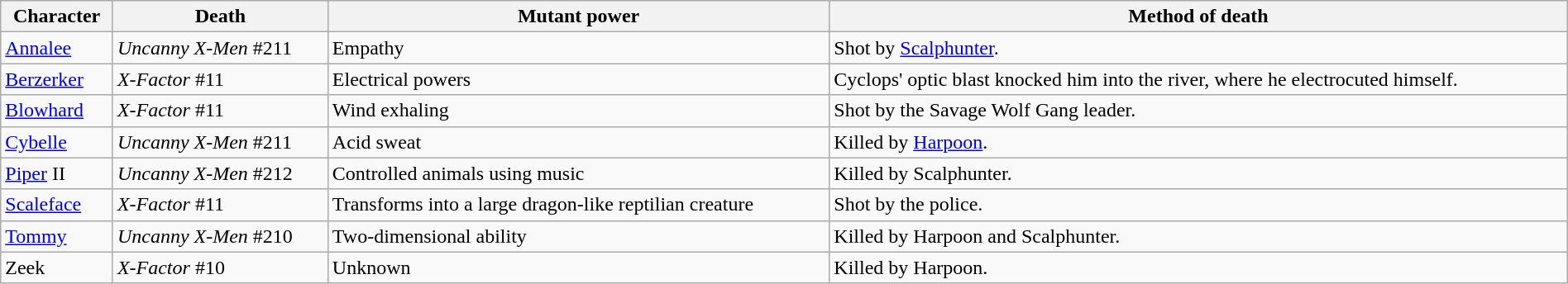<table class="wikitable" width=100%>
<tr>
<th>Character</th>
<th>Death</th>
<th>Mutant power</th>
<th>Method of death</th>
</tr>
<tr>
<td><a href='#'>Annalee</a></td>
<td><em>Uncanny X-Men</em> #211</td>
<td>Empathy</td>
<td>Shot by <a href='#'>Scalphunter</a>.</td>
</tr>
<tr>
<td><a href='#'>Berzerker</a></td>
<td><em>X-Factor</em> #11</td>
<td>Electrical powers</td>
<td>Cyclops' optic blast knocked him into the river, where he electrocuted himself.</td>
</tr>
<tr>
<td><a href='#'>Blowhard</a></td>
<td><em>X-Factor</em> #11</td>
<td>Wind exhaling</td>
<td>Shot by the Savage Wolf Gang leader.</td>
</tr>
<tr>
<td><a href='#'>Cybelle</a></td>
<td><em>Uncanny X-Men</em> #211</td>
<td>Acid sweat</td>
<td>Killed by <a href='#'>Harpoon</a>.</td>
</tr>
<tr>
<td><a href='#'>Piper</a> II</td>
<td><em>Uncanny X-Men</em> #212</td>
<td>Controlled animals using music</td>
<td>Killed by Scalphunter.</td>
</tr>
<tr>
<td><a href='#'>Scaleface</a></td>
<td><em>X-Factor</em> #11</td>
<td>Transforms into a large dragon-like reptilian creature</td>
<td>Shot by the police.</td>
</tr>
<tr>
<td><a href='#'>Tommy</a></td>
<td><em>Uncanny X-Men</em> #210</td>
<td>Two-dimensional ability</td>
<td>Killed by Harpoon and Scalphunter.</td>
</tr>
<tr>
<td>Zeek</td>
<td><em>X-Factor</em> #10</td>
<td>Unknown</td>
<td>Killed by Harpoon.</td>
</tr>
</table>
